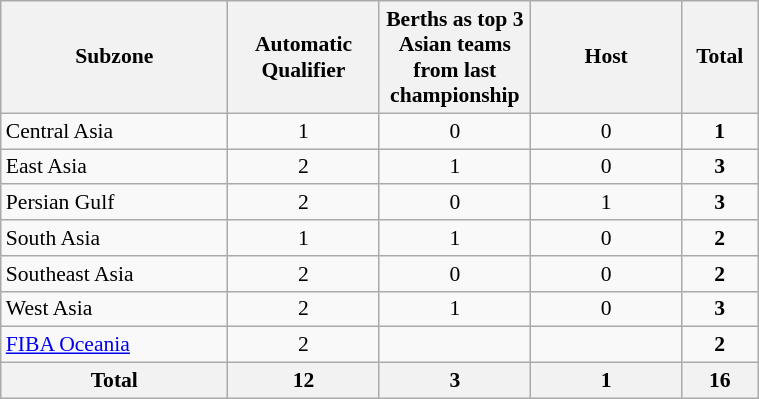<table class=wikitable style="text-align:center; font-size:90%" width=40%>
<tr>
<th style="width:30%">Subzone</th>
<th style="width:20%">Automatic Qualifier</th>
<th style="width:20%">Berths as top 3 Asian teams from last championship</th>
<th style="width:20%">Host</th>
<th style="width:10%">Total</th>
</tr>
<tr>
<td align=left>Central Asia</td>
<td>1</td>
<td>0</td>
<td>0</td>
<td><strong>1</strong></td>
</tr>
<tr>
<td align=left>East Asia</td>
<td>2</td>
<td>1</td>
<td>0</td>
<td><strong>3</strong></td>
</tr>
<tr>
<td align=left>Persian Gulf</td>
<td>2</td>
<td>0</td>
<td>1</td>
<td><strong>3</strong></td>
</tr>
<tr>
<td align=left>South Asia</td>
<td>1</td>
<td>1</td>
<td>0</td>
<td><strong>2</strong></td>
</tr>
<tr>
<td align=left>Southeast Asia</td>
<td>2</td>
<td>0</td>
<td>0</td>
<td><strong>2</strong></td>
</tr>
<tr>
<td align=left>West Asia</td>
<td>2</td>
<td>1</td>
<td>0</td>
<td><strong>3</strong></td>
</tr>
<tr>
<td align=left><a href='#'>FIBA Oceania</a></td>
<td>2</td>
<td></td>
<td></td>
<td><strong>2</strong></td>
</tr>
<tr>
<th>Total</th>
<th>12</th>
<th>3</th>
<th>1</th>
<th>16</th>
</tr>
</table>
